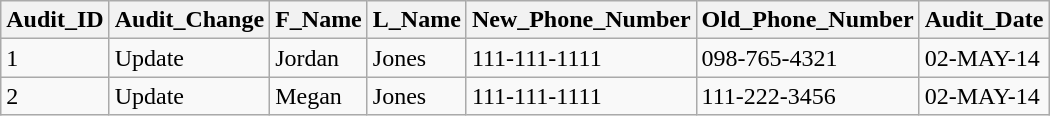<table class="wikitable">
<tr>
<th>Audit_ID</th>
<th>Audit_Change</th>
<th>F_Name</th>
<th>L_Name</th>
<th>New_Phone_Number</th>
<th>Old_Phone_Number</th>
<th>Audit_Date</th>
</tr>
<tr>
<td>1</td>
<td>Update</td>
<td>Jordan</td>
<td>Jones</td>
<td>111-111-1111</td>
<td>098-765-4321</td>
<td>02-MAY-14</td>
</tr>
<tr>
<td>2</td>
<td>Update</td>
<td>Megan</td>
<td>Jones</td>
<td>111-111-1111</td>
<td>111-222-3456</td>
<td>02-MAY-14</td>
</tr>
</table>
